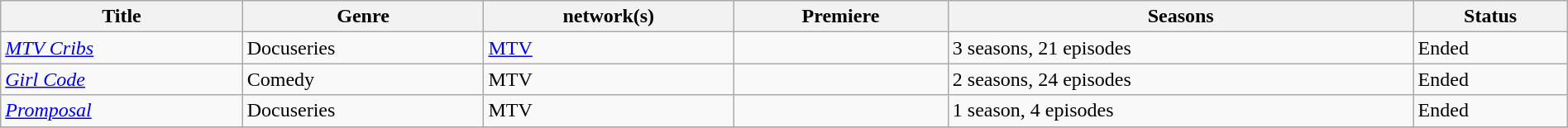<table class="wikitable sortable" style="width:100%;">
<tr>
<th>Title</th>
<th>Genre</th>
<th> network(s)</th>
<th>Premiere</th>
<th>Seasons</th>
<th>Status</th>
</tr>
<tr>
<td><em><a href='#'>MTV Cribs</a></em></td>
<td>Docuseries</td>
<td><a href='#'>MTV</a></td>
<td></td>
<td 21>3 seasons, 21 episodes</td>
<td>Ended</td>
</tr>
<tr>
<td><em><a href='#'>Girl Code</a></em></td>
<td>Comedy</td>
<td>MTV</td>
<td></td>
<td 24>2 seasons, 24 episodes</td>
<td>Ended</td>
</tr>
<tr>
<td><em><a href='#'>Promposal</a></em></td>
<td>Docuseries</td>
<td>MTV</td>
<td></td>
<td 4>1 season, 4 episodes</td>
<td>Ended</td>
</tr>
<tr>
</tr>
</table>
